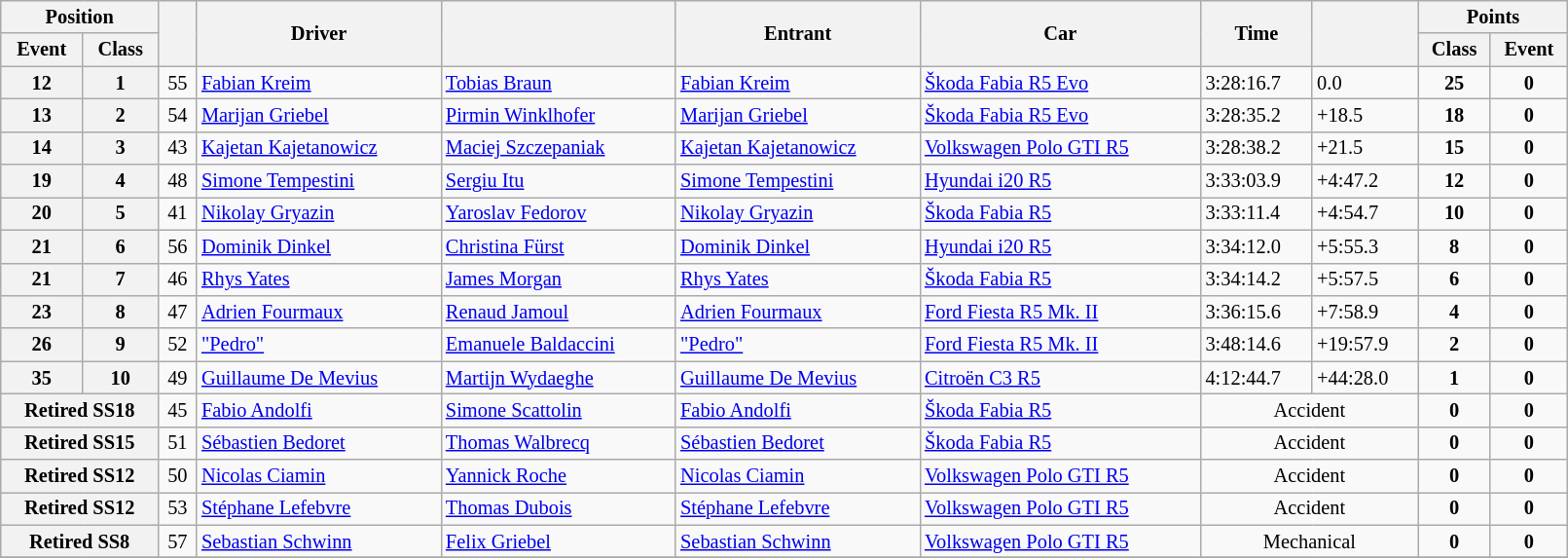<table class="wikitable" width=85% style="font-size: 85%;">
<tr>
<th colspan="2">Position</th>
<th rowspan="2"></th>
<th rowspan="2">Driver</th>
<th rowspan="2"></th>
<th rowspan="2">Entrant</th>
<th rowspan="2">Car</th>
<th rowspan="2">Time</th>
<th rowspan="2"></th>
<th colspan="2">Points</th>
</tr>
<tr>
<th>Event</th>
<th>Class</th>
<th>Class</th>
<th>Event</th>
</tr>
<tr>
<th>12</th>
<th>1</th>
<td align="center">55</td>
<td><a href='#'>Fabian Kreim</a></td>
<td><a href='#'>Tobias Braun</a></td>
<td><a href='#'>Fabian Kreim</a></td>
<td><a href='#'>Škoda Fabia R5 Evo</a></td>
<td>3:28:16.7</td>
<td>0.0</td>
<td align="center"><strong>25</strong></td>
<td align="center"><strong>0</strong></td>
</tr>
<tr>
<th>13</th>
<th>2</th>
<td align="center">54</td>
<td><a href='#'>Marijan Griebel</a></td>
<td><a href='#'>Pirmin Winklhofer</a></td>
<td><a href='#'>Marijan Griebel</a></td>
<td><a href='#'>Škoda Fabia R5 Evo</a></td>
<td>3:28:35.2</td>
<td>+18.5</td>
<td align="center"><strong>18</strong></td>
<td align="center"><strong>0</strong></td>
</tr>
<tr>
<th>14</th>
<th>3</th>
<td align="center">43</td>
<td nowrap><a href='#'>Kajetan Kajetanowicz</a></td>
<td nowrap><a href='#'>Maciej Szczepaniak</a></td>
<td nowrap><a href='#'>Kajetan Kajetanowicz</a></td>
<td nowrap><a href='#'>Volkswagen Polo GTI R5</a></td>
<td>3:28:38.2</td>
<td>+21.5</td>
<td align="center"><strong>15</strong></td>
<td align="center"><strong>0</strong></td>
</tr>
<tr>
<th>19</th>
<th>4</th>
<td align="center">48</td>
<td><a href='#'>Simone Tempestini</a></td>
<td><a href='#'>Sergiu Itu</a></td>
<td><a href='#'>Simone Tempestini</a></td>
<td><a href='#'>Hyundai i20 R5</a></td>
<td>3:33:03.9</td>
<td>+4:47.2</td>
<td align="center"><strong>12</strong></td>
<td align="center"><strong>0</strong></td>
</tr>
<tr>
<th>20</th>
<th>5</th>
<td align="center">41</td>
<td><a href='#'>Nikolay Gryazin</a></td>
<td><a href='#'>Yaroslav Fedorov</a></td>
<td><a href='#'>Nikolay Gryazin</a></td>
<td><a href='#'>Škoda Fabia R5</a></td>
<td>3:33:11.4</td>
<td>+4:54.7</td>
<td align="center"><strong>10</strong></td>
<td align="center"><strong>0</strong></td>
</tr>
<tr>
<th>21</th>
<th>6</th>
<td align="center">56</td>
<td><a href='#'>Dominik Dinkel</a></td>
<td><a href='#'>Christina Fürst</a></td>
<td><a href='#'>Dominik Dinkel</a></td>
<td><a href='#'>Hyundai i20 R5</a></td>
<td>3:34:12.0</td>
<td>+5:55.3</td>
<td align="center"><strong>8</strong></td>
<td align="center"><strong>0</strong></td>
</tr>
<tr>
<th>21</th>
<th>7</th>
<td align="center">46</td>
<td><a href='#'>Rhys Yates</a></td>
<td><a href='#'>James Morgan</a></td>
<td><a href='#'>Rhys Yates</a></td>
<td><a href='#'>Škoda Fabia R5</a></td>
<td>3:34:14.2</td>
<td>+5:57.5</td>
<td align="center"><strong>6</strong></td>
<td align="center"><strong>0</strong></td>
</tr>
<tr>
<th>23</th>
<th>8</th>
<td align="center">47</td>
<td><a href='#'>Adrien Fourmaux</a></td>
<td><a href='#'>Renaud Jamoul</a></td>
<td><a href='#'>Adrien Fourmaux</a></td>
<td><a href='#'>Ford Fiesta R5 Mk. II</a></td>
<td>3:36:15.6</td>
<td>+7:58.9</td>
<td align="center"><strong>4</strong></td>
<td align="center"><strong>0</strong></td>
</tr>
<tr>
<th>26</th>
<th>9</th>
<td align="center">52</td>
<td><a href='#'>"Pedro"</a></td>
<td nowrap><a href='#'>Emanuele Baldaccini</a></td>
<td><a href='#'>"Pedro"</a></td>
<td><a href='#'>Ford Fiesta R5 Mk. II</a></td>
<td>3:48:14.6</td>
<td>+19:57.9</td>
<td align="center"><strong>2</strong></td>
<td align="center"><strong>0</strong></td>
</tr>
<tr>
<th>35</th>
<th>10</th>
<td align="center">49</td>
<td><a href='#'>Guillaume De Mevius</a></td>
<td><a href='#'>Martijn Wydaeghe</a></td>
<td><a href='#'>Guillaume De Mevius</a></td>
<td><a href='#'>Citroën C3 R5</a></td>
<td>4:12:44.7</td>
<td>+44:28.0</td>
<td align="center"><strong>1</strong></td>
<td align="center"><strong>0</strong></td>
</tr>
<tr>
<th colspan="2">Retired SS18</th>
<td align="center">45</td>
<td><a href='#'>Fabio Andolfi</a></td>
<td><a href='#'>Simone Scattolin</a></td>
<td><a href='#'>Fabio Andolfi</a></td>
<td><a href='#'>Škoda Fabia R5</a></td>
<td align="center" colspan="2">Accident</td>
<td align="center"><strong>0</strong></td>
<td align="center"><strong>0</strong></td>
</tr>
<tr>
<th colspan="2">Retired SS15</th>
<td align="center">51</td>
<td><a href='#'>Sébastien Bedoret</a></td>
<td><a href='#'>Thomas Walbrecq</a></td>
<td><a href='#'>Sébastien Bedoret</a></td>
<td><a href='#'>Škoda Fabia R5</a></td>
<td align="center" colspan="2">Accident</td>
<td align="center"><strong>0</strong></td>
<td align="center"><strong>0</strong></td>
</tr>
<tr>
<th colspan="2" nowrap>Retired SS12</th>
<td align="center">50</td>
<td><a href='#'>Nicolas Ciamin</a></td>
<td><a href='#'>Yannick Roche</a></td>
<td><a href='#'>Nicolas Ciamin</a></td>
<td><a href='#'>Volkswagen Polo GTI R5</a></td>
<td align="center" colspan="2">Accident</td>
<td align="center"><strong>0</strong></td>
<td align="center"><strong>0</strong></td>
</tr>
<tr>
<th colspan="2">Retired SS12</th>
<td align="center">53</td>
<td><a href='#'>Stéphane Lefebvre</a></td>
<td><a href='#'>Thomas Dubois</a></td>
<td><a href='#'>Stéphane Lefebvre</a></td>
<td><a href='#'>Volkswagen Polo GTI R5</a></td>
<td align="center" colspan="2">Accident</td>
<td align="center"><strong>0</strong></td>
<td align="center"><strong>0</strong></td>
</tr>
<tr>
<th colspan="2">Retired SS8</th>
<td align="center">57</td>
<td><a href='#'>Sebastian Schwinn</a></td>
<td><a href='#'>Felix Griebel</a></td>
<td><a href='#'>Sebastian Schwinn</a></td>
<td><a href='#'>Volkswagen Polo GTI R5</a></td>
<td align="center" colspan="2">Mechanical</td>
<td align="center"><strong>0</strong></td>
<td align="center"><strong>0</strong></td>
</tr>
<tr>
</tr>
</table>
